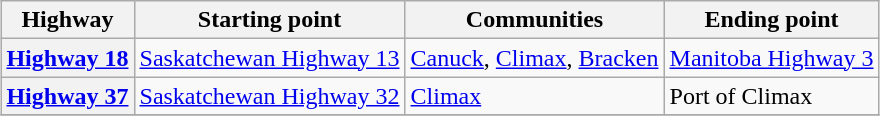<table class="wikitable"  style="margin:0 auto;">
<tr>
<th>Highway</th>
<th>Starting point</th>
<th>Communities</th>
<th>Ending point</th>
</tr>
<tr>
<th><a href='#'>Highway 18</a></th>
<td><a href='#'>Saskatchewan Highway 13</a></td>
<td><a href='#'>Canuck</a>, <a href='#'>Climax</a>, <a href='#'>Bracken</a></td>
<td><a href='#'>Manitoba Highway 3</a></td>
</tr>
<tr>
<th><a href='#'>Highway 37</a></th>
<td><a href='#'>Saskatchewan Highway 32</a></td>
<td><a href='#'>Climax</a></td>
<td>Port of Climax</td>
</tr>
<tr>
</tr>
</table>
